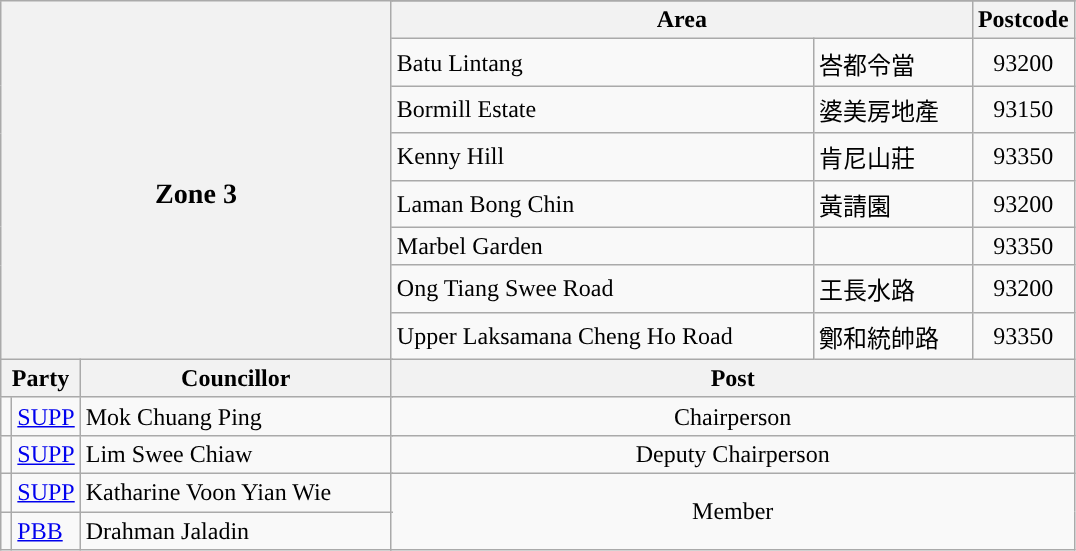<table class="wikitable">
<tr>
<th width="220" colspan="4" rowspan="9"><br><h3>Zone 3</h3></th>
</tr>
<tr>
<th ! align=center width="380" colspan="2">Area</th>
<th align=center><strong>Postcode</strong></th>
</tr>
<tr>
<td>Batu Lintang</td>
<td>峇都令當</td>
<td align=center>93200</td>
</tr>
<tr>
<td>Bormill Estate</td>
<td>婆美房地產</td>
<td align=center>93150</td>
</tr>
<tr>
<td>Kenny Hill</td>
<td>肯尼山莊</td>
<td align=center>93350</td>
</tr>
<tr>
<td>Laman Bong Chin</td>
<td>黃請園</td>
<td align=center>93200</td>
</tr>
<tr>
<td>Marbel Garden</td>
<td></td>
<td align=center>93350</td>
</tr>
<tr>
<td>Ong Tiang Swee Road</td>
<td>王長水路</td>
<td align=center>93200</td>
</tr>
<tr>
<td>Upper Laksamana Cheng Ho Road</td>
<td>鄭和統帥路</td>
<td align=center>93350</td>
</tr>
<tr>
<th colspan="2">Party</th>
<th width="200" colspan="2">Councillor</th>
<th colspan="3">Post</th>
</tr>
<tr>
<td></td>
<td><a href='#'>SUPP</a></td>
<td colspan="2">Mok Chuang Ping</td>
<td align=center colspan="3">Chairperson</td>
</tr>
<tr>
<td></td>
<td><a href='#'>SUPP</a></td>
<td colspan="2">Lim Swee Chiaw</td>
<td align=center colspan="3">Deputy Chairperson</td>
</tr>
<tr>
<td></td>
<td><a href='#'>SUPP</a></td>
<td colspan="2">Katharine Voon Yian Wie</td>
<td align=center colspan="3" rowspan="2">Member</td>
</tr>
<tr>
<td></td>
<td><a href='#'>PBB</a></td>
<td colspan="2">Drahman Jaladin</td>
</tr>
</table>
